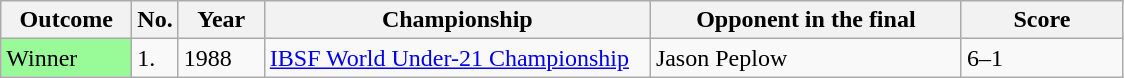<table class="wikitable">
<tr>
<th width="80">Outcome</th>
<th width="20">No.</th>
<th width="50">Year</th>
<th width="250">Championship</th>
<th width="200">Opponent in the final</th>
<th width="100">Score</th>
</tr>
<tr>
<td style="background:#98FB98">Winner</td>
<td>1.</td>
<td>1988</td>
<td><a href='#'>IBSF World Under-21 Championship</a></td>
<td> Jason Peplow</td>
<td>6–1</td>
</tr>
</table>
